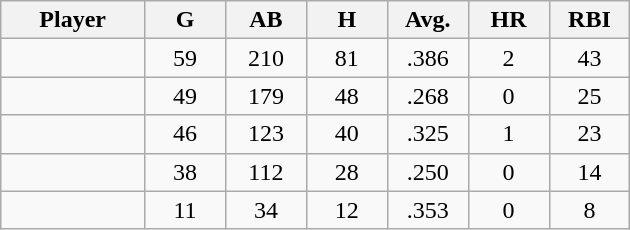<table class="wikitable sortable">
<tr>
<th bgcolor="#DDDDFF" width="16%">Player</th>
<th bgcolor="#DDDDFF" width="9%">G</th>
<th bgcolor="#DDDDFF" width="9%">AB</th>
<th bgcolor="#DDDDFF" width="9%">H</th>
<th bgcolor="#DDDDFF" width="9%">Avg.</th>
<th bgcolor="#DDDDFF" width="9%">HR</th>
<th bgcolor="#DDDDFF" width="9%">RBI</th>
</tr>
<tr align="center">
<td></td>
<td>59</td>
<td>210</td>
<td>81</td>
<td>.386</td>
<td>2</td>
<td>43</td>
</tr>
<tr align="center">
<td></td>
<td>49</td>
<td>179</td>
<td>48</td>
<td>.268</td>
<td>0</td>
<td>25</td>
</tr>
<tr align="center">
<td></td>
<td>46</td>
<td>123</td>
<td>40</td>
<td>.325</td>
<td>1</td>
<td>23</td>
</tr>
<tr align="center">
<td></td>
<td>38</td>
<td>112</td>
<td>28</td>
<td>.250</td>
<td>0</td>
<td>14</td>
</tr>
<tr align="center">
<td></td>
<td>11</td>
<td>34</td>
<td>12</td>
<td>.353</td>
<td>0</td>
<td>8</td>
</tr>
</table>
